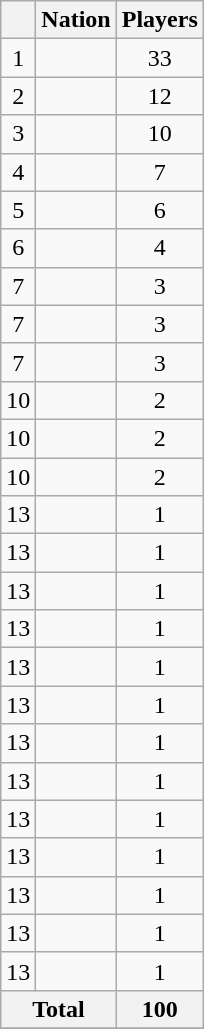<table class="wikitable" style="text-align:center">
<tr>
<th></th>
<th>Nation</th>
<th>Players</th>
</tr>
<tr>
<td>1</td>
<td></td>
<td>33</td>
</tr>
<tr>
<td>2</td>
<td></td>
<td>12</td>
</tr>
<tr>
<td>3</td>
<td></td>
<td>10</td>
</tr>
<tr>
<td>4</td>
<td></td>
<td>7</td>
</tr>
<tr>
<td>5</td>
<td></td>
<td>6</td>
</tr>
<tr>
<td>6</td>
<td></td>
<td>4</td>
</tr>
<tr>
<td>7</td>
<td></td>
<td>3</td>
</tr>
<tr>
<td>7</td>
<td></td>
<td>3</td>
</tr>
<tr>
<td>7</td>
<td></td>
<td>3</td>
</tr>
<tr>
<td>10</td>
<td></td>
<td>2</td>
</tr>
<tr>
<td>10</td>
<td></td>
<td>2</td>
</tr>
<tr>
<td>10</td>
<td></td>
<td>2</td>
</tr>
<tr>
<td>13</td>
<td></td>
<td>1</td>
</tr>
<tr>
<td>13</td>
<td></td>
<td>1</td>
</tr>
<tr>
<td>13</td>
<td></td>
<td>1</td>
</tr>
<tr>
<td>13</td>
<td></td>
<td>1</td>
</tr>
<tr>
<td>13</td>
<td></td>
<td>1</td>
</tr>
<tr>
<td>13</td>
<td></td>
<td>1</td>
</tr>
<tr>
<td>13</td>
<td></td>
<td>1</td>
</tr>
<tr>
<td>13</td>
<td></td>
<td>1</td>
</tr>
<tr>
<td>13</td>
<td></td>
<td>1</td>
</tr>
<tr>
<td>13</td>
<td></td>
<td>1</td>
</tr>
<tr>
<td>13</td>
<td></td>
<td>1</td>
</tr>
<tr>
<td>13</td>
<td></td>
<td>1</td>
</tr>
<tr>
<td>13</td>
<td></td>
<td>1</td>
</tr>
<tr>
<th colspan="2">Total</th>
<th>100</th>
</tr>
<tr>
</tr>
</table>
